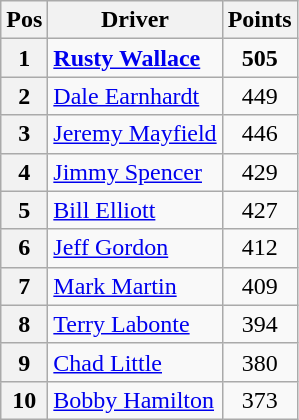<table class="wikitable">
<tr>
<th>Pos</th>
<th>Driver</th>
<th>Points</th>
</tr>
<tr>
<th>1</th>
<td><strong><a href='#'>Rusty Wallace</a></strong></td>
<td style="text-align:center;"><strong>505</strong></td>
</tr>
<tr>
<th>2</th>
<td><a href='#'>Dale Earnhardt</a></td>
<td style="text-align:center;">449</td>
</tr>
<tr>
<th>3</th>
<td><a href='#'>Jeremy Mayfield</a></td>
<td style="text-align:center;">446</td>
</tr>
<tr>
<th>4</th>
<td><a href='#'>Jimmy Spencer</a></td>
<td style="text-align:center;">429</td>
</tr>
<tr>
<th>5</th>
<td><a href='#'>Bill Elliott</a></td>
<td style="text-align:center;">427</td>
</tr>
<tr>
<th>6</th>
<td><a href='#'>Jeff Gordon</a></td>
<td style="text-align:center;">412</td>
</tr>
<tr>
<th>7</th>
<td><a href='#'>Mark Martin</a></td>
<td style="text-align:center;">409</td>
</tr>
<tr>
<th>8</th>
<td><a href='#'>Terry Labonte</a></td>
<td style="text-align:center;">394</td>
</tr>
<tr>
<th>9</th>
<td><a href='#'>Chad Little</a></td>
<td style="text-align:center;">380</td>
</tr>
<tr>
<th>10</th>
<td><a href='#'>Bobby Hamilton</a></td>
<td style="text-align:center;">373</td>
</tr>
</table>
